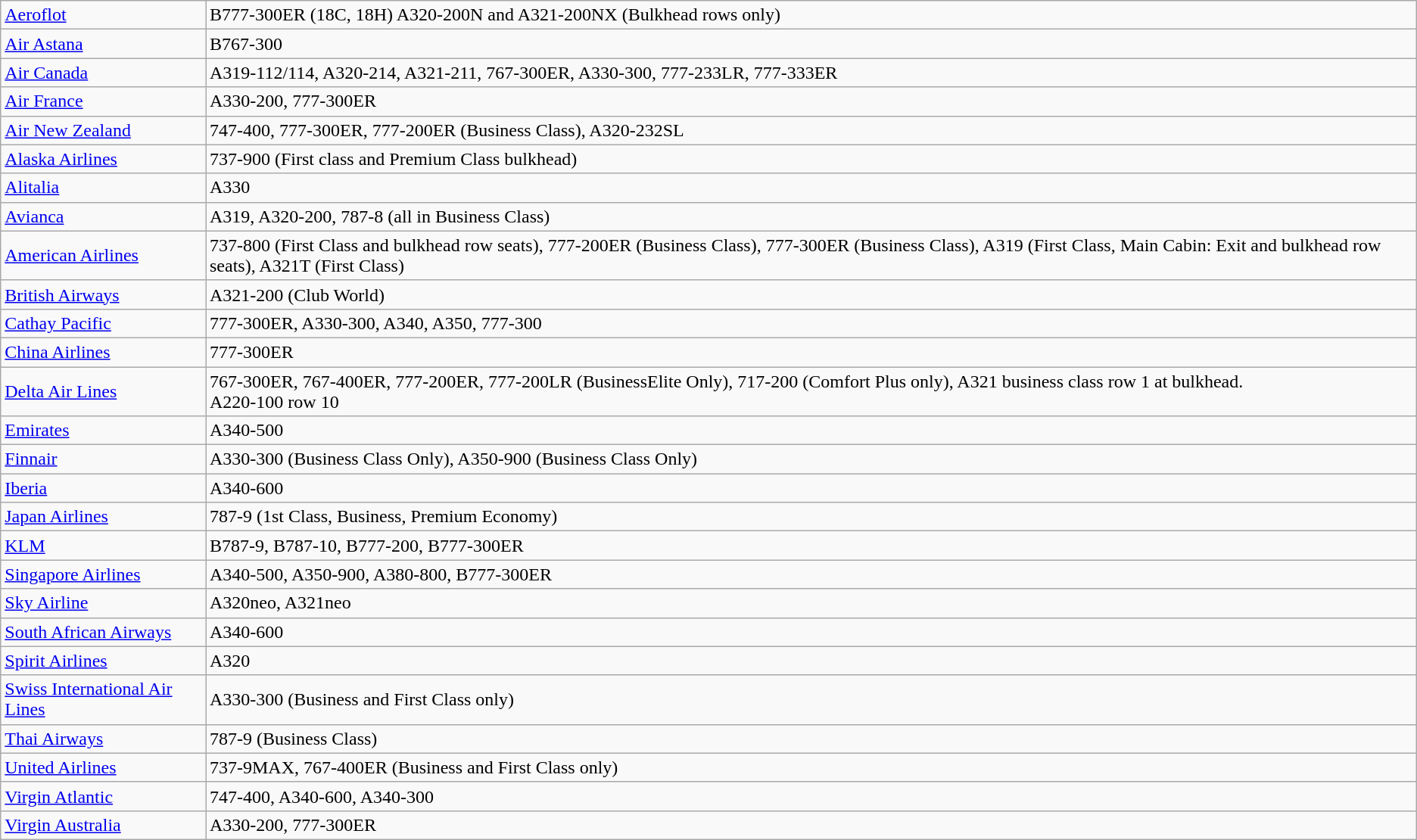<table class="wikitable">
<tr>
<td><a href='#'>Aeroflot</a></td>
<td>B777-300ER (18C, 18H) A320-200N and A321-200NX (Bulkhead rows only)</td>
</tr>
<tr>
<td><a href='#'>Air Astana</a></td>
<td>B767-300</td>
</tr>
<tr>
<td><a href='#'>Air Canada</a></td>
<td>A319-112/114, A320-214, A321-211, 767-300ER, A330-300, 777-233LR, 777-333ER</td>
</tr>
<tr>
<td><a href='#'>Air France</a></td>
<td>A330-200, 777-300ER</td>
</tr>
<tr>
<td><a href='#'>Air New Zealand</a></td>
<td>747-400, 777-300ER, 777-200ER (Business Class), A320-232SL</td>
</tr>
<tr>
<td><a href='#'>Alaska Airlines</a></td>
<td>737-900 (First class and Premium Class bulkhead)</td>
</tr>
<tr>
<td><a href='#'>Alitalia</a></td>
<td>A330</td>
</tr>
<tr>
<td><a href='#'>Avianca</a></td>
<td>A319, A320-200, 787-8 (all in Business Class)</td>
</tr>
<tr>
<td><a href='#'>American Airlines</a></td>
<td>737-800 (First Class and bulkhead row seats), 777-200ER (Business Class), 777-300ER (Business Class), A319 (First Class, Main Cabin: Exit and bulkhead row seats), A321T (First Class)</td>
</tr>
<tr>
<td><a href='#'>British Airways</a></td>
<td>A321-200 (Club World)</td>
</tr>
<tr>
<td><a href='#'>Cathay Pacific</a></td>
<td>777-300ER, A330-300, A340, A350, 777-300</td>
</tr>
<tr>
<td><a href='#'>China Airlines</a></td>
<td>777-300ER</td>
</tr>
<tr>
<td><a href='#'>Delta Air Lines</a></td>
<td>767-300ER, 767-400ER, 777-200ER, 777-200LR (BusinessElite Only), 717-200 (Comfort Plus only), A321 business class row 1 at bulkhead.<br>A220-100 row 10</td>
</tr>
<tr>
<td><a href='#'>Emirates</a></td>
<td>A340-500</td>
</tr>
<tr>
<td><a href='#'>Finnair</a></td>
<td>A330-300 (Business Class Only), A350-900 (Business Class Only)</td>
</tr>
<tr>
<td><a href='#'>Iberia</a></td>
<td>A340-600</td>
</tr>
<tr>
<td><a href='#'>Japan Airlines</a></td>
<td>787-9 (1st Class, Business, Premium Economy)</td>
</tr>
<tr>
<td><a href='#'>KLM</a></td>
<td>B787-9, B787-10, B777-200, B777-300ER</td>
</tr>
<tr>
<td><a href='#'>Singapore Airlines</a></td>
<td>A340-500, A350-900, A380-800, B777-300ER</td>
</tr>
<tr>
<td><a href='#'>Sky Airline</a></td>
<td>A320neo, A321neo</td>
</tr>
<tr>
<td><a href='#'>South African Airways</a></td>
<td>A340-600</td>
</tr>
<tr>
<td><a href='#'>Spirit Airlines</a></td>
<td>A320</td>
</tr>
<tr>
<td><a href='#'>Swiss International Air Lines</a></td>
<td>A330-300 (Business and First Class only)</td>
</tr>
<tr>
<td><a href='#'>Thai Airways</a></td>
<td>787-9 (Business Class)</td>
</tr>
<tr>
<td><a href='#'>United Airlines</a></td>
<td>737-9MAX, 767-400ER (Business and First Class only)</td>
</tr>
<tr>
<td><a href='#'>Virgin Atlantic</a></td>
<td>747-400, A340-600, A340-300</td>
</tr>
<tr>
<td><a href='#'>Virgin Australia</a></td>
<td>A330-200, 777-300ER</td>
</tr>
</table>
